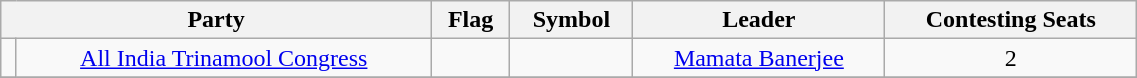<table class="wikitable" width="60%" style="text-align:center">
<tr>
<th colspan="2">Party</th>
<th>Flag</th>
<th>Symbol</th>
<th>Leader</th>
<th>Contesting Seats</th>
</tr>
<tr>
<td></td>
<td><a href='#'>All India Trinamool Congress</a></td>
<td></td>
<td></td>
<td><a href='#'>Mamata Banerjee</a></td>
<td>2</td>
</tr>
<tr>
</tr>
</table>
